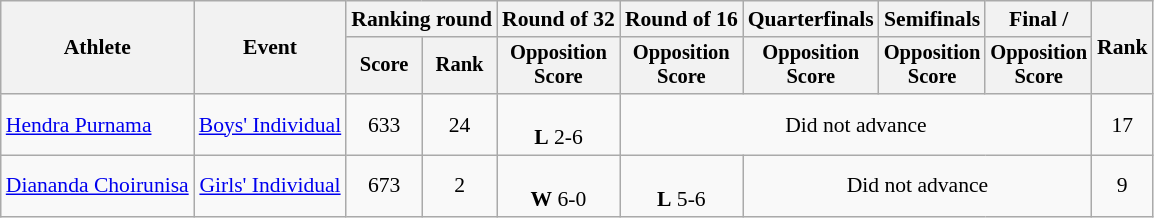<table class="wikitable" style="font-size:90%;">
<tr>
<th rowspan="2">Athlete</th>
<th rowspan="2">Event</th>
<th colspan="2">Ranking round</th>
<th>Round of 32</th>
<th>Round of 16</th>
<th>Quarterfinals</th>
<th>Semifinals</th>
<th>Final / </th>
<th rowspan=2>Rank</th>
</tr>
<tr style="font-size:95%">
<th>Score</th>
<th>Rank</th>
<th>Opposition<br>Score</th>
<th>Opposition<br>Score</th>
<th>Opposition<br>Score</th>
<th>Opposition<br>Score</th>
<th>Opposition<br>Score</th>
</tr>
<tr align=center>
<td align=left><a href='#'>Hendra Purnama</a></td>
<td><a href='#'>Boys' Individual</a></td>
<td>633</td>
<td>24</td>
<td> <br> <strong>L</strong> 2-6</td>
<td colspan=4>Did not advance</td>
<td>17</td>
</tr>
<tr align=center>
<td align=left><a href='#'>Diananda Choirunisa</a></td>
<td><a href='#'>Girls' Individual</a></td>
<td>673</td>
<td>2</td>
<td> <br> <strong>W</strong> 6-0</td>
<td> <br> <strong>L</strong> 5-6</td>
<td colspan=3>Did not advance</td>
<td>9</td>
</tr>
</table>
